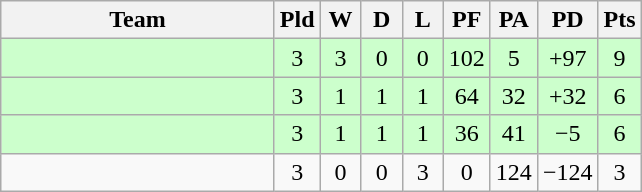<table class="wikitable" style="text-align:center;">
<tr>
<th width=175>Team</th>
<th width=20 abbr="Played">Pld</th>
<th width=20 abbr="Won">W</th>
<th width=20 abbr="Drawn">D</th>
<th width=20 abbr="Lost">L</th>
<th width=20 abbr="Points for">PF</th>
<th width=20 abbr="Points against">PA</th>
<th width=25 abbr="Points difference">PD</th>
<th width=20 abbr="Points">Pts</th>
</tr>
<tr bgcolor=ccffcc>
<td style="text-align:left;"></td>
<td>3</td>
<td>3</td>
<td>0</td>
<td>0</td>
<td>102</td>
<td>5</td>
<td>+97</td>
<td>9</td>
</tr>
<tr bgcolor=ccffcc>
<td style="text-align:left;"></td>
<td>3</td>
<td>1</td>
<td>1</td>
<td>1</td>
<td>64</td>
<td>32</td>
<td>+32</td>
<td>6</td>
</tr>
<tr bgcolor=ccffcc>
<td style="text-align:left;"></td>
<td>3</td>
<td>1</td>
<td>1</td>
<td>1</td>
<td>36</td>
<td>41</td>
<td>−5</td>
<td>6</td>
</tr>
<tr>
<td style="text-align:left;"></td>
<td>3</td>
<td>0</td>
<td>0</td>
<td>3</td>
<td>0</td>
<td>124</td>
<td>−124</td>
<td>3</td>
</tr>
</table>
